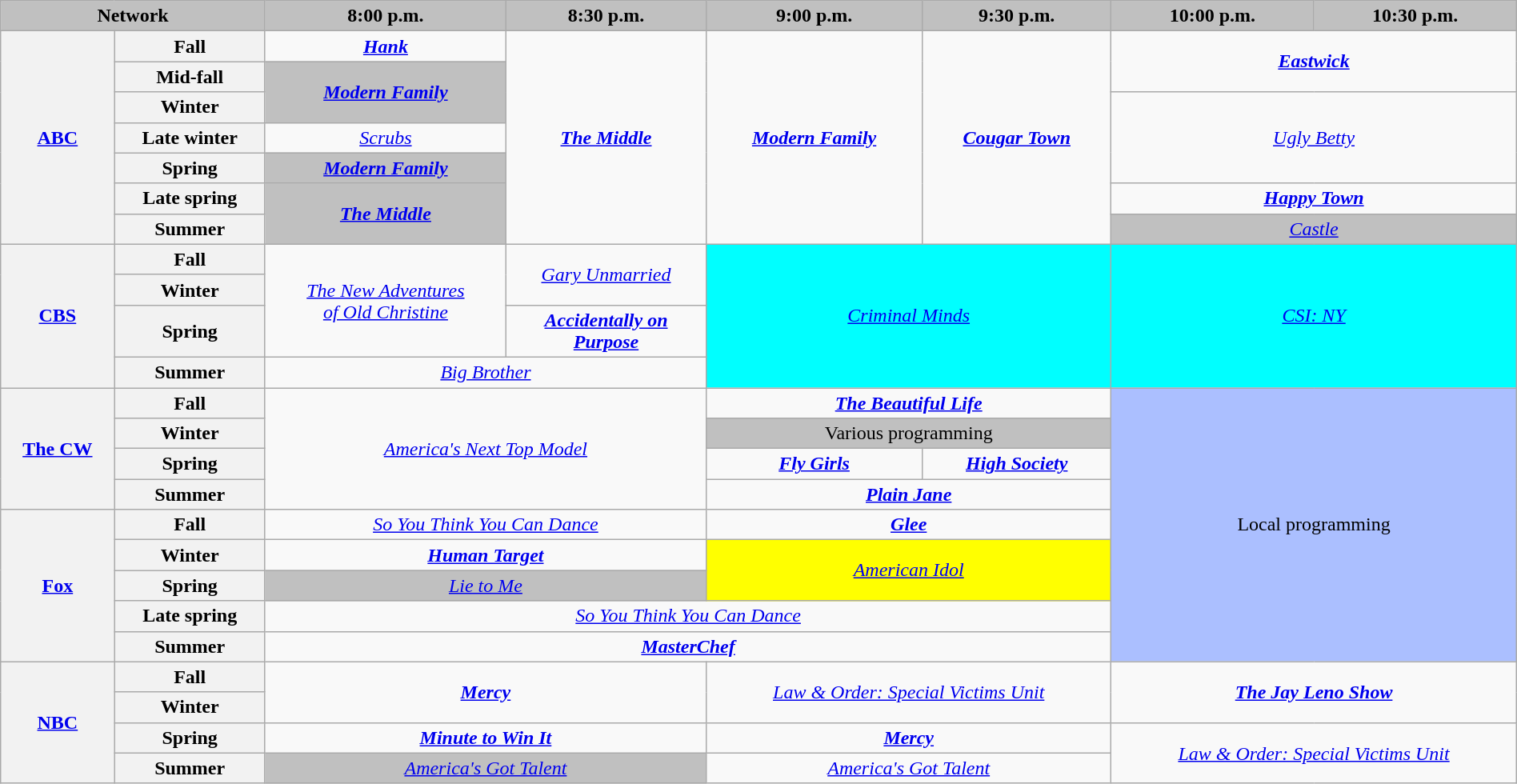<table class="wikitable" style="width:100%;margin-right:0;text-align:center">
<tr>
<th colspan="2" style="background-color:#C0C0C0;text-align:center">Network</th>
<th style="background-color:#C0C0C0;text-align:center">8:00 p.m.</th>
<th style="background-color:#C0C0C0;text-align:center">8:30 p.m.</th>
<th style="background-color:#C0C0C0;text-align:center">9:00 p.m.</th>
<th style="background-color:#C0C0C0;text-align:center">9:30 p.m.</th>
<th style="background-color:#C0C0C0;text-align:center">10:00 p.m.</th>
<th style="background-color:#C0C0C0;text-align:center">10:30 p.m.</th>
</tr>
<tr>
<th rowspan="7"><a href='#'>ABC</a></th>
<th>Fall</th>
<td><strong><em><a href='#'>Hank</a></em></strong></td>
<td rowspan="7"><strong><em><a href='#'>The Middle</a></em></strong></td>
<td rowspan="7"><strong><em><a href='#'>Modern Family</a></em></strong></td>
<td rowspan="7"><strong><em><a href='#'>Cougar Town</a></em></strong></td>
<td colspan="2" rowspan="2"><strong><em><a href='#'>Eastwick</a></em></strong></td>
</tr>
<tr>
<th>Mid-fall</th>
<td style="background:#C0C0C0;" rowspan="2"><strong><em><a href='#'>Modern Family</a></em></strong> </td>
</tr>
<tr>
<th>Winter</th>
<td colspan="2" rowspan="3"><em><a href='#'>Ugly Betty</a></em></td>
</tr>
<tr>
<th>Late winter</th>
<td><em><a href='#'>Scrubs</a></em></td>
</tr>
<tr>
<th>Spring</th>
<td style="background:#C0C0C0;"><strong><em><a href='#'>Modern Family</a></em></strong> </td>
</tr>
<tr>
<th>Late spring</th>
<td style="background:#C0C0C0;" rowspan="2"><strong><em><a href='#'>The Middle</a></em></strong> </td>
<td colspan="2"><strong><em><a href='#'>Happy Town</a></em></strong></td>
</tr>
<tr>
<th>Summer</th>
<td colspan="2" style="background:#C0C0C0;"><em><a href='#'>Castle</a></em> </td>
</tr>
<tr>
<th rowspan="4"><a href='#'>CBS</a></th>
<th>Fall</th>
<td rowspan="3"><em><a href='#'>The New Adventures<br>of Old Christine</a></em></td>
<td rowspan="2"><em><a href='#'>Gary Unmarried</a></em></td>
<td style="background:cyan;" colspan="2" rowspan="4"><em><a href='#'>Criminal Minds</a></em> </td>
<td style="background:cyan;" colspan="2" rowspan="4"><em><a href='#'>CSI: NY</a></em> </td>
</tr>
<tr>
<th>Winter</th>
</tr>
<tr>
<th>Spring</th>
<td><strong><em><a href='#'>Accidentally on<br>Purpose</a></em></strong></td>
</tr>
<tr>
<th>Summer</th>
<td colspan="2"><em><a href='#'>Big Brother</a></em></td>
</tr>
<tr>
<th rowspan="4"><a href='#'>The CW</a></th>
<th>Fall</th>
<td colspan="2" rowspan="4"><em><a href='#'>America's Next Top Model</a></em></td>
<td colspan="2"><strong><em><a href='#'>The Beautiful Life</a></em></strong></td>
<td style="background:#abbfff;" colspan="2" rowspan="9">Local programming</td>
</tr>
<tr>
<th>Winter</th>
<td style="background:#C0C0C0;" colspan="2">Various programming</td>
</tr>
<tr>
<th>Spring</th>
<td><strong><em><a href='#'>Fly Girls</a></em></strong></td>
<td><strong><em><a href='#'>High Society</a></em></strong></td>
</tr>
<tr>
<th>Summer</th>
<td colspan="2"><strong><em><a href='#'>Plain Jane</a></em></strong></td>
</tr>
<tr>
<th rowspan="5"><a href='#'>Fox</a></th>
<th>Fall</th>
<td colspan="2"><em><a href='#'>So You Think You Can Dance</a></em></td>
<td colspan="2"><strong><em><a href='#'>Glee</a></em></strong></td>
</tr>
<tr>
<th>Winter</th>
<td colspan="2"><strong><em><a href='#'>Human Target</a></em></strong></td>
<td style="background:yellow;" colspan="2" rowspan="2"><em><a href='#'>American Idol</a></em> </td>
</tr>
<tr>
<th>Spring</th>
<td colspan="2" style="background:#C0C0C0;"><em><a href='#'>Lie to Me</a></em> </td>
</tr>
<tr>
<th>Late spring</th>
<td colspan="4"><em><a href='#'>So You Think You Can Dance</a></em></td>
</tr>
<tr>
<th>Summer</th>
<td colspan="4"><strong><em><a href='#'>MasterChef</a></em></strong></td>
</tr>
<tr>
<th rowspan="4"><a href='#'>NBC</a></th>
<th>Fall</th>
<td colspan="2" rowspan="2"><strong><em><a href='#'>Mercy</a></em></strong></td>
<td colspan="2" rowspan="2"><em><a href='#'>Law & Order: Special Victims Unit</a></em></td>
<td colspan="2" rowspan="2"><strong><em><a href='#'>The Jay Leno Show</a></em></strong></td>
</tr>
<tr>
<th>Winter</th>
</tr>
<tr>
<th>Spring</th>
<td colspan="2"><strong><em><a href='#'>Minute to Win It</a></em></strong></td>
<td colspan="2"><strong><em><a href='#'>Mercy</a></em></strong></td>
<td colspan="2" rowspan="2"><em><a href='#'>Law & Order: Special Victims Unit</a></em></td>
</tr>
<tr>
<th>Summer</th>
<td colspan="2" style="background:#C0C0C0;"><em><a href='#'>America's Got Talent</a></em> </td>
<td colspan="2"><em><a href='#'>America's Got Talent</a></em></td>
</tr>
</table>
